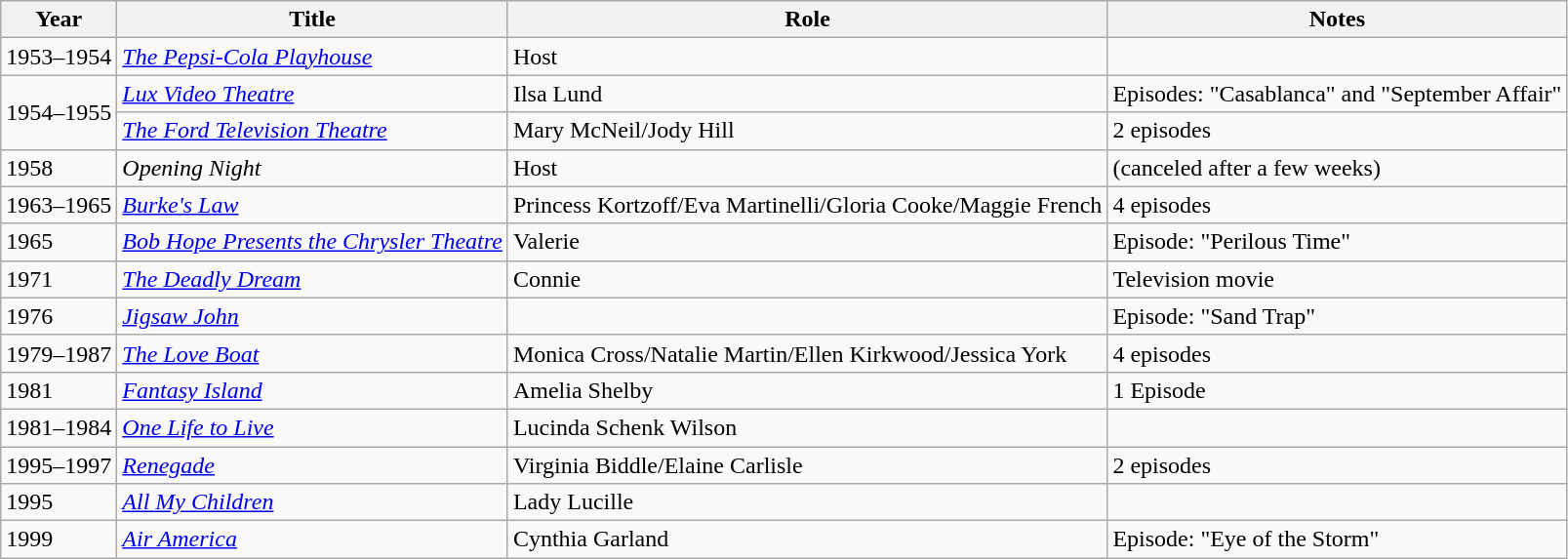<table class="wikitable">
<tr>
<th>Year</th>
<th>Title</th>
<th>Role</th>
<th>Notes</th>
</tr>
<tr>
<td>1953–1954</td>
<td><em><a href='#'>The Pepsi-Cola Playhouse</a></em></td>
<td>Host</td>
<td></td>
</tr>
<tr>
<td rowspan=2>1954–1955</td>
<td><em><a href='#'>Lux Video Theatre</a></em></td>
<td>Ilsa Lund</td>
<td>Episodes: "Casablanca" and "September Affair"</td>
</tr>
<tr>
<td><em><a href='#'>The Ford Television Theatre</a></em></td>
<td>Mary McNeil/Jody Hill</td>
<td>2 episodes</td>
</tr>
<tr>
<td>1958</td>
<td><em>Opening Night</em></td>
<td>Host</td>
<td>(canceled after a few weeks)</td>
</tr>
<tr>
<td>1963–1965</td>
<td><em><a href='#'>Burke's Law</a></em></td>
<td>Princess Kortzoff/Eva Martinelli/Gloria Cooke/Maggie French</td>
<td>4 episodes</td>
</tr>
<tr>
<td>1965</td>
<td><em><a href='#'>Bob Hope Presents the Chrysler Theatre</a></em></td>
<td>Valerie</td>
<td>Episode: "Perilous Time"</td>
</tr>
<tr>
<td>1971</td>
<td><em><a href='#'>The Deadly Dream</a></em></td>
<td>Connie</td>
<td>Television movie</td>
</tr>
<tr>
<td>1976</td>
<td><em><a href='#'>Jigsaw John</a></em></td>
<td></td>
<td>Episode: "Sand Trap"</td>
</tr>
<tr>
<td>1979–1987</td>
<td><em><a href='#'>The Love Boat</a></em></td>
<td>Monica Cross/Natalie Martin/Ellen Kirkwood/Jessica York</td>
<td>4 episodes</td>
</tr>
<tr>
<td>1981</td>
<td><em><a href='#'>Fantasy Island</a></em></td>
<td>Amelia Shelby</td>
<td>1 Episode</td>
</tr>
<tr>
<td>1981–1984</td>
<td><em><a href='#'>One Life to Live</a></em></td>
<td>Lucinda Schenk Wilson</td>
<td></td>
</tr>
<tr>
<td>1995–1997</td>
<td><em><a href='#'>Renegade</a></em></td>
<td>Virginia Biddle/Elaine Carlisle</td>
<td>2 episodes</td>
</tr>
<tr>
<td>1995</td>
<td><em><a href='#'>All My Children</a></em></td>
<td>Lady Lucille</td>
<td></td>
</tr>
<tr>
<td>1999</td>
<td><em><a href='#'>Air America</a></em></td>
<td>Cynthia Garland</td>
<td>Episode: "Eye of the Storm"</td>
</tr>
</table>
